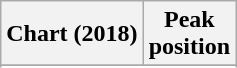<table class="wikitable sortable plainrowheaders" style="text-align:center">
<tr>
<th scope="col">Chart (2018)</th>
<th scope="col">Peak<br> position</th>
</tr>
<tr>
</tr>
<tr>
</tr>
<tr>
</tr>
<tr>
</tr>
<tr>
</tr>
<tr>
</tr>
<tr>
</tr>
<tr>
</tr>
<tr>
</tr>
<tr>
</tr>
<tr>
</tr>
<tr>
</tr>
<tr>
</tr>
<tr>
</tr>
<tr>
</tr>
<tr>
</tr>
<tr>
</tr>
<tr>
</tr>
</table>
